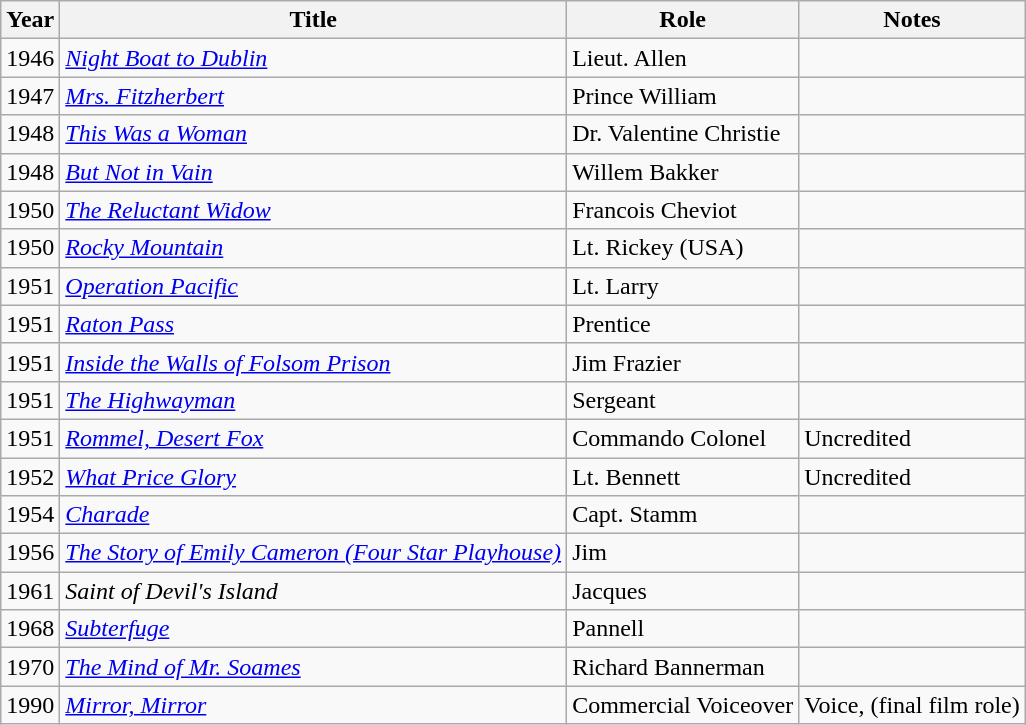<table class="wikitable">
<tr>
<th>Year</th>
<th>Title</th>
<th>Role</th>
<th>Notes</th>
</tr>
<tr>
<td>1946</td>
<td><em><a href='#'>Night Boat to Dublin</a></em></td>
<td>Lieut. Allen</td>
<td></td>
</tr>
<tr>
<td>1947</td>
<td><em><a href='#'>Mrs. Fitzherbert</a></em></td>
<td>Prince William</td>
<td></td>
</tr>
<tr>
<td>1948</td>
<td><em><a href='#'>This Was a Woman</a></em></td>
<td>Dr. Valentine Christie</td>
<td></td>
</tr>
<tr>
<td>1948</td>
<td><em><a href='#'>But Not in Vain</a></em></td>
<td>Willem Bakker</td>
<td></td>
</tr>
<tr>
<td>1950</td>
<td><em><a href='#'>The Reluctant Widow</a></em></td>
<td>Francois Cheviot</td>
<td></td>
</tr>
<tr>
<td>1950</td>
<td><em><a href='#'>Rocky Mountain</a></em></td>
<td>Lt. Rickey (USA)</td>
<td></td>
</tr>
<tr>
<td>1951</td>
<td><em><a href='#'>Operation Pacific</a></em></td>
<td>Lt. Larry</td>
<td></td>
</tr>
<tr>
<td>1951</td>
<td><em><a href='#'>Raton Pass</a></em></td>
<td>Prentice</td>
<td></td>
</tr>
<tr>
<td>1951</td>
<td><em><a href='#'>Inside the Walls of Folsom Prison</a></em></td>
<td>Jim Frazier</td>
<td></td>
</tr>
<tr>
<td>1951</td>
<td><em><a href='#'>The Highwayman</a></em></td>
<td>Sergeant</td>
<td></td>
</tr>
<tr>
<td>1951</td>
<td><em><a href='#'>Rommel, Desert Fox</a></em></td>
<td>Commando Colonel</td>
<td>Uncredited</td>
</tr>
<tr>
<td>1952</td>
<td><em><a href='#'>What Price Glory</a></em></td>
<td>Lt. Bennett</td>
<td>Uncredited</td>
</tr>
<tr>
<td>1954</td>
<td><em><a href='#'>Charade</a></em></td>
<td>Capt. Stamm</td>
<td></td>
</tr>
<tr>
<td>1956</td>
<td><em><a href='#'>The Story of Emily Cameron (Four Star Playhouse)</a></em></td>
<td>Jim</td>
<td></td>
</tr>
<tr>
<td>1961</td>
<td><em>Saint of Devil's Island</em></td>
<td>Jacques</td>
<td></td>
</tr>
<tr>
<td>1968</td>
<td><em><a href='#'>Subterfuge</a></em></td>
<td>Pannell</td>
<td></td>
</tr>
<tr>
<td>1970</td>
<td><em><a href='#'>The Mind of Mr. Soames</a></em></td>
<td>Richard Bannerman</td>
<td></td>
</tr>
<tr>
<td>1990</td>
<td><em><a href='#'>Mirror, Mirror</a></em></td>
<td>Commercial Voiceover</td>
<td>Voice, (final film role)</td>
</tr>
</table>
